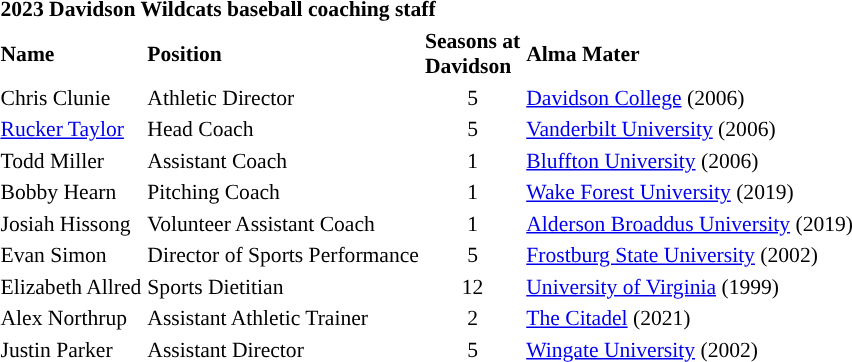<table class="toccolours" style="text-align: left; font-size:90%;">
<tr>
<th colspan="4">2023 Davidson Wildcats baseball coaching staff</th>
</tr>
<tr>
<th>Name</th>
<th>Position</th>
<th>Seasons at<br>Davidson</th>
<th>Alma Mater</th>
</tr>
<tr>
<td>Chris Clunie</td>
<td>Athletic Director</td>
<td align=center>5</td>
<td><a href='#'>Davidson College</a> (2006)</td>
</tr>
<tr>
<td><a href='#'>Rucker Taylor</a></td>
<td>Head Coach</td>
<td align=center>5</td>
<td><a href='#'>Vanderbilt University</a> (2006)</td>
</tr>
<tr>
<td>Todd Miller</td>
<td>Assistant Coach</td>
<td align=center>1</td>
<td><a href='#'>Bluffton University</a> (2006)</td>
</tr>
<tr>
<td>Bobby Hearn</td>
<td>Pitching Coach</td>
<td align=center>1</td>
<td><a href='#'>Wake Forest University</a> (2019)</td>
</tr>
<tr>
<td>Josiah Hissong</td>
<td>Volunteer Assistant Coach</td>
<td align=center>1</td>
<td><a href='#'>Alderson Broaddus University</a> (2019)</td>
</tr>
<tr>
<td>Evan Simon</td>
<td>Director of Sports Performance</td>
<td align="center">5</td>
<td><a href='#'>Frostburg State University</a> (2002)</td>
</tr>
<tr>
<td>Elizabeth Allred</td>
<td>Sports Dietitian</td>
<td align=center>12</td>
<td><a href='#'>University of Virginia</a> (1999)</td>
</tr>
<tr>
<td>Alex Northrup</td>
<td>Assistant Athletic Trainer</td>
<td align=center>2</td>
<td><a href='#'>The Citadel</a> (2021)</td>
</tr>
<tr>
<td>Justin Parker</td>
<td>Assistant Director</td>
<td align=center>5</td>
<td><a href='#'>Wingate University</a> (2002)</td>
</tr>
<tr>
</tr>
</table>
